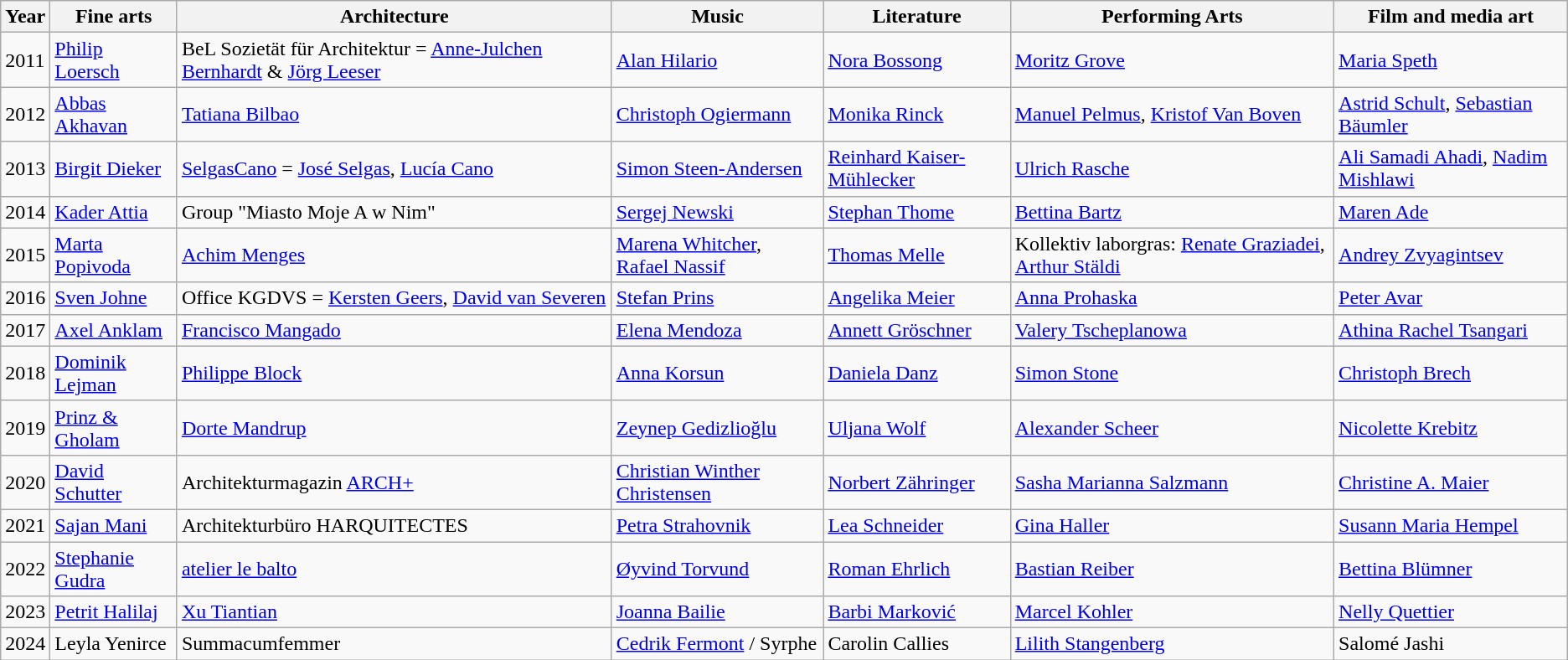<table class="wikitable">
<tr>
<th>Year</th>
<th>Fine arts</th>
<th>Architecture</th>
<th>Music</th>
<th>Literature</th>
<th>Performing Arts</th>
<th>Film and media art</th>
</tr>
<tr>
<td>2011</td>
<td><a href='#'>Philip Loersch</a></td>
<td>BeL Sozietät für Architektur = <a href='#'>Anne-Julchen Bernhardt</a> & <a href='#'>Jörg Leeser</a></td>
<td><a href='#'>Alan Hilario</a></td>
<td><a href='#'>Nora Bossong</a></td>
<td><a href='#'>Moritz Grove</a></td>
<td><a href='#'>Maria Speth</a></td>
</tr>
<tr>
<td>2012</td>
<td><a href='#'>Abbas Akhavan</a></td>
<td><a href='#'>Tatiana Bilbao</a></td>
<td><a href='#'>Christoph Ogiermann</a></td>
<td><a href='#'>Monika Rinck</a></td>
<td><a href='#'>Manuel Pelmus</a>, <a href='#'>Kristof Van Boven</a></td>
<td><a href='#'>Astrid Schult</a>, <a href='#'>Sebastian Bäumler</a></td>
</tr>
<tr>
<td>2013</td>
<td><a href='#'>Birgit Dieker</a></td>
<td><a href='#'>SelgasCano</a> = <a href='#'>José Selgas</a>, <a href='#'>Lucía Cano</a></td>
<td><a href='#'>Simon Steen-Andersen</a></td>
<td><a href='#'>Reinhard Kaiser-Mühlecker</a></td>
<td><a href='#'>Ulrich Rasche</a></td>
<td><a href='#'>Ali Samadi Ahadi</a>, <a href='#'>Nadim Mishlawi</a></td>
</tr>
<tr>
<td>2014</td>
<td><a href='#'>Kader Attia</a></td>
<td>Group "Miasto Moje A w Nim"</td>
<td><a href='#'>Sergej Newski</a></td>
<td><a href='#'>Stephan Thome</a></td>
<td><a href='#'>Bettina Bartz</a></td>
<td><a href='#'>Maren Ade</a></td>
</tr>
<tr>
<td>2015</td>
<td><a href='#'>Marta Popivoda</a></td>
<td><a href='#'>Achim Menges</a></td>
<td><a href='#'>Marena Whitcher</a>, <a href='#'>Rafael Nassif</a></td>
<td><a href='#'>Thomas Melle</a></td>
<td>Kollektiv laborgras: <a href='#'>Renate Graziadei</a>, <a href='#'>Arthur Stäldi</a></td>
<td><a href='#'>Andrey Zvyagintsev</a></td>
</tr>
<tr>
<td>2016</td>
<td><a href='#'>Sven Johne</a></td>
<td>Office KGDVS = <a href='#'>Kersten Geers</a>, <a href='#'>David van Severen</a></td>
<td><a href='#'>Stefan Prins</a></td>
<td><a href='#'>Angelika Meier</a></td>
<td><a href='#'>Anna Prohaska</a></td>
<td><a href='#'>Peter Avar</a></td>
</tr>
<tr>
<td>2017</td>
<td><a href='#'>Axel Anklam</a></td>
<td><a href='#'>Francisco Mangado</a></td>
<td><a href='#'>Elena Mendoza</a></td>
<td><a href='#'>Annett Gröschner</a></td>
<td><a href='#'>Valery Tscheplanowa</a></td>
<td><a href='#'>Athina Rachel Tsangari</a></td>
</tr>
<tr>
<td>2018</td>
<td><a href='#'>Dominik Lejman</a></td>
<td><a href='#'>Philippe Block</a></td>
<td><a href='#'>Anna Korsun</a></td>
<td><a href='#'>Daniela Danz</a></td>
<td><a href='#'>Simon Stone</a></td>
<td><a href='#'>Christoph Brech</a></td>
</tr>
<tr>
<td>2019</td>
<td><a href='#'>Prinz & Gholam</a></td>
<td><a href='#'>Dorte Mandrup</a></td>
<td><a href='#'>Zeynep Gedizlioğlu</a></td>
<td><a href='#'>Uljana Wolf</a></td>
<td><a href='#'>Alexander Scheer</a></td>
<td><a href='#'>Nicolette Krebitz</a></td>
</tr>
<tr>
<td>2020</td>
<td><a href='#'>David Schutter</a></td>
<td>Architekturmagazin <a href='#'>ARCH+</a></td>
<td><a href='#'>Christian Winther Christensen</a></td>
<td><a href='#'>Norbert Zähringer</a></td>
<td><a href='#'>Sasha Marianna Salzmann</a></td>
<td><a href='#'>Christine A. Maier</a></td>
</tr>
<tr>
<td>2021</td>
<td><a href='#'>Sajan Mani</a></td>
<td>Architekturbüro HARQUITECTES</td>
<td><a href='#'>Petra Strahovnik</a></td>
<td><a href='#'>Lea Schneider</a></td>
<td><a href='#'>Gina Haller</a></td>
<td><a href='#'>Susann Maria Hempel</a></td>
</tr>
<tr>
<td>2022</td>
<td><a href='#'>Stephanie Gudra</a></td>
<td><a href='#'>atelier le balto</a></td>
<td><a href='#'>Øyvind Torvund</a></td>
<td><a href='#'>Roman Ehrlich</a></td>
<td><a href='#'>Bastian Reiber</a></td>
<td><a href='#'>Bettina Blümner</a></td>
</tr>
<tr>
<td>2023</td>
<td><a href='#'>Petrit Halilaj</a></td>
<td><a href='#'>Xu Tiantian</a></td>
<td><a href='#'>Joanna Bailie</a></td>
<td><a href='#'>Barbi Marković</a></td>
<td><a href='#'>Marcel Kohler</a></td>
<td><a href='#'>Nelly Quettier</a></td>
</tr>
<tr>
<td>2024</td>
<td>Leyla Yenirce</td>
<td>Summacumfemmer</td>
<td><a href='#'>Cedrik Fermont</a> / Syrphe</td>
<td>Carolin Callies</td>
<td><a href='#'>Lilith Stangenberg</a></td>
<td>Salomé Jashi</td>
</tr>
</table>
